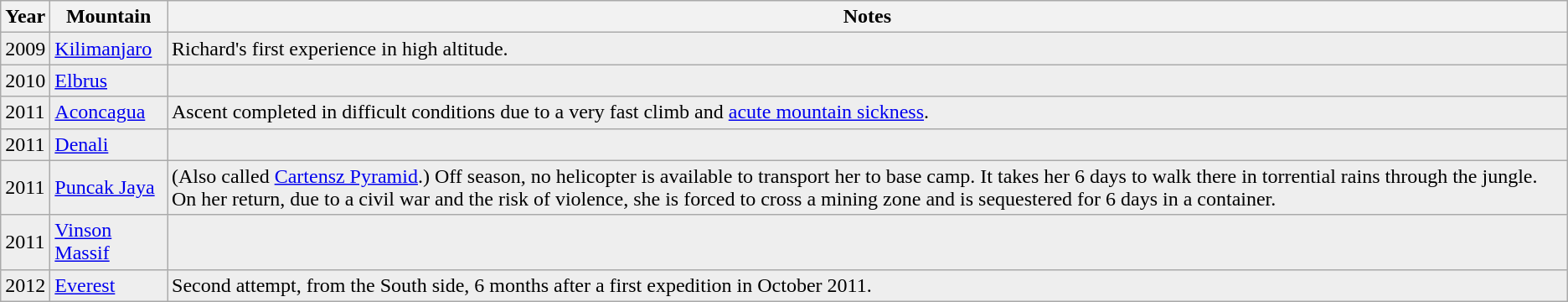<table class="wikitable">
<tr>
<th>Year</th>
<th>Mountain</th>
<th>Notes</th>
</tr>
<tr bgcolor="#eeeeee">
<td>2009</td>
<td><a href='#'>Kilimanjaro</a> </td>
<td>Richard's first experience in high altitude.</td>
</tr>
<tr bgcolor="#eeeeee">
<td>2010</td>
<td><a href='#'>Elbrus</a> </td>
<td></td>
</tr>
<tr bgcolor="#eeeeee">
<td>2011</td>
<td><a href='#'>Aconcagua</a> </td>
<td>Ascent completed in difficult conditions due to a very fast climb and <a href='#'>acute mountain sickness</a>.</td>
</tr>
<tr bgcolor="#eeeeee">
<td>2011</td>
<td><a href='#'>Denali</a> </td>
<td></td>
</tr>
<tr bgcolor="#eeeeee">
<td>2011</td>
<td><a href='#'>Puncak Jaya</a> </td>
<td>(Also called <a href='#'>Cartensz Pyramid</a>.) Off season, no helicopter is available to transport her to base camp. It takes her 6 days to walk there in torrential rains through the jungle. On her return, due to a civil war and the risk of violence, she is forced to cross a mining zone and is sequestered for 6 days in a container.</td>
</tr>
<tr bgcolor="#eeeeee">
<td>2011</td>
<td><a href='#'>Vinson Massif</a> </td>
<td></td>
</tr>
<tr bgcolor="#eeeeee">
<td>2012</td>
<td><a href='#'>Everest</a> </td>
<td>Second attempt, from the South side, 6 months after a first expedition in October 2011.</td>
</tr>
</table>
